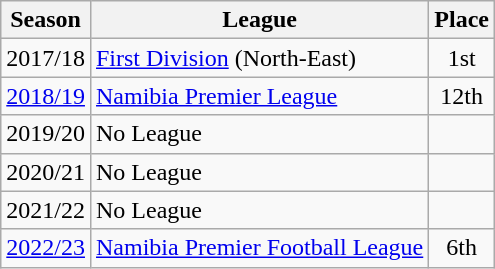<table class="wikitable">
<tr>
<th>Season</th>
<th>League</th>
<th>Place</th>
</tr>
<tr>
<td>2017/18</td>
<td><a href='#'>First Division</a> (North-East)</td>
<td align=center>1st</td>
</tr>
<tr>
<td><a href='#'>2018/19</a></td>
<td><a href='#'>Namibia Premier League</a></td>
<td align=center>12th</td>
</tr>
<tr>
<td>2019/20</td>
<td>No League</td>
<td></td>
</tr>
<tr>
<td>2020/21</td>
<td>No League</td>
<td></td>
</tr>
<tr>
<td>2021/22</td>
<td>No League</td>
<td></td>
</tr>
<tr>
<td><a href='#'>2022/23</a></td>
<td><a href='#'>Namibia Premier Football League</a></td>
<td align=center>6th</td>
</tr>
</table>
